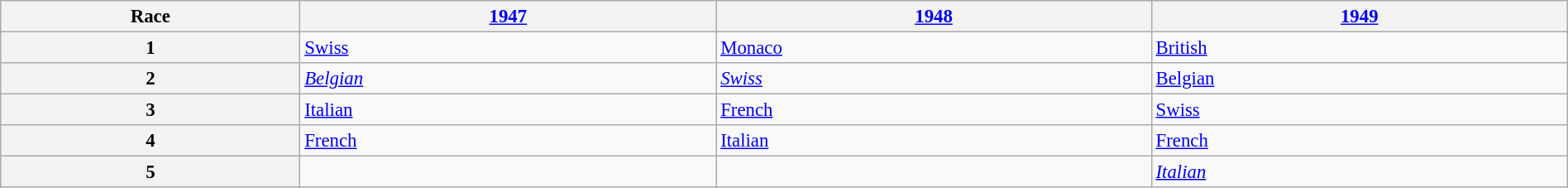<table class="wikitable" style="font-size: 95%; width: 100%;">
<tr>
<th>Race</th>
<th><a href='#'>1947</a></th>
<th><a href='#'>1948</a></th>
<th><a href='#'>1949</a></th>
</tr>
<tr>
<th>1</th>
<td> <a href='#'>Swiss</a></td>
<td> <a href='#'>Monaco</a></td>
<td> <a href='#'>British</a></td>
</tr>
<tr>
<th>2</th>
<td> <em><a href='#'>Belgian</a></em></td>
<td> <em><a href='#'>Swiss</a></em></td>
<td> <a href='#'>Belgian</a></td>
</tr>
<tr>
<th>3</th>
<td> <a href='#'>Italian</a></td>
<td> <a href='#'>French</a></td>
<td> <a href='#'>Swiss</a></td>
</tr>
<tr>
<th>4</th>
<td> <a href='#'>French</a></td>
<td> <a href='#'>Italian</a></td>
<td> <a href='#'>French</a></td>
</tr>
<tr>
<th>5</th>
<td></td>
<td></td>
<td> <em><a href='#'>Italian</a></em></td>
</tr>
</table>
